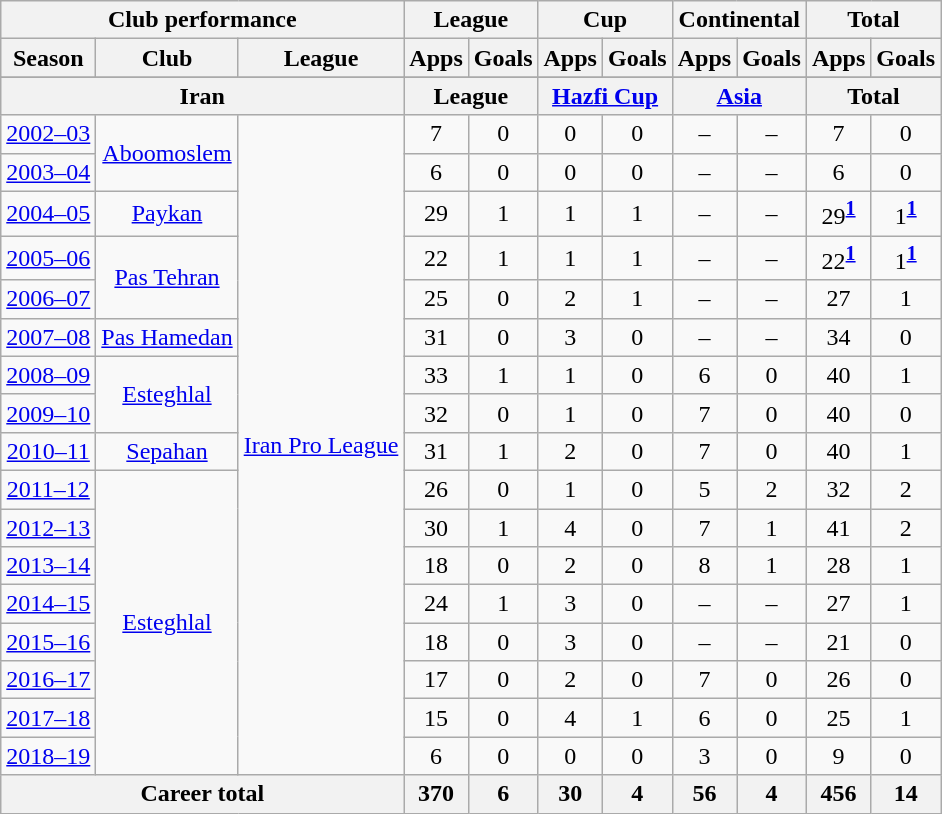<table class="wikitable" style="text-align:center">
<tr>
<th colspan=3>Club performance</th>
<th colspan=2>League</th>
<th colspan=2>Cup</th>
<th colspan=2>Continental</th>
<th colspan=2>Total</th>
</tr>
<tr>
<th>Season</th>
<th>Club</th>
<th>League</th>
<th>Apps</th>
<th>Goals</th>
<th>Apps</th>
<th>Goals</th>
<th>Apps</th>
<th>Goals</th>
<th>Apps</th>
<th>Goals</th>
</tr>
<tr>
</tr>
<tr>
<th colspan=3>Iran</th>
<th colspan=2>League</th>
<th colspan=2><a href='#'>Hazfi Cup</a></th>
<th colspan=2><a href='#'>Asia</a></th>
<th colspan=2>Total</th>
</tr>
<tr>
<td><a href='#'>2002–03</a></td>
<td rowspan=2><a href='#'>Aboomoslem</a></td>
<td rowspan="17"><a href='#'>Iran Pro League</a></td>
<td>7</td>
<td>0</td>
<td>0</td>
<td>0</td>
<td>–</td>
<td>–</td>
<td>7</td>
<td>0</td>
</tr>
<tr>
<td><a href='#'>2003–04</a></td>
<td>6</td>
<td>0</td>
<td>0</td>
<td>0</td>
<td>–</td>
<td>–</td>
<td>6</td>
<td>0</td>
</tr>
<tr>
<td><a href='#'>2004–05</a></td>
<td rowspan"1"><a href='#'>Paykan</a></td>
<td>29</td>
<td>1</td>
<td>1</td>
<td>1</td>
<td>–</td>
<td>–</td>
<td>29<sup><strong><a href='#'>1</a></strong></sup></td>
<td>1<sup><strong><a href='#'>1</a></strong></sup></td>
</tr>
<tr>
<td><a href='#'>2005–06</a></td>
<td rowspan=2><a href='#'>Pas Tehran</a></td>
<td>22</td>
<td>1</td>
<td>1</td>
<td>1</td>
<td>–</td>
<td>–</td>
<td>22<sup><strong><a href='#'>1</a></strong></sup></td>
<td>1<sup><strong><a href='#'>1</a></strong></sup></td>
</tr>
<tr>
<td><a href='#'>2006–07</a></td>
<td>25</td>
<td>0</td>
<td>2</td>
<td>1</td>
<td>–</td>
<td>–</td>
<td>27</td>
<td>1</td>
</tr>
<tr>
<td><a href='#'>2007–08</a></td>
<td rowspan"1"><a href='#'>Pas Hamedan</a></td>
<td>31</td>
<td>0</td>
<td>3</td>
<td>0</td>
<td>–</td>
<td>–</td>
<td>34</td>
<td>0</td>
</tr>
<tr>
<td><a href='#'>2008–09</a></td>
<td rowspan=2><a href='#'>Esteghlal</a></td>
<td>33</td>
<td>1</td>
<td>1</td>
<td>0</td>
<td>6</td>
<td>0</td>
<td>40</td>
<td>1</td>
</tr>
<tr>
<td><a href='#'>2009–10</a></td>
<td>32</td>
<td>0</td>
<td>1</td>
<td>0</td>
<td>7</td>
<td>0</td>
<td>40</td>
<td>0</td>
</tr>
<tr>
<td><a href='#'>2010–11</a></td>
<td rowspan"1"><a href='#'>Sepahan</a></td>
<td>31</td>
<td>1</td>
<td>2</td>
<td>0</td>
<td>7</td>
<td>0</td>
<td>40</td>
<td>1</td>
</tr>
<tr>
<td><a href='#'>2011–12</a></td>
<td rowspan="8"><a href='#'>Esteghlal</a></td>
<td>26</td>
<td>0</td>
<td>1</td>
<td>0</td>
<td>5</td>
<td>2</td>
<td>32</td>
<td>2</td>
</tr>
<tr>
<td><a href='#'>2012–13</a></td>
<td>30</td>
<td>1</td>
<td>4</td>
<td>0</td>
<td>7</td>
<td>1</td>
<td>41</td>
<td>2</td>
</tr>
<tr>
<td><a href='#'>2013–14</a></td>
<td>18</td>
<td>0</td>
<td>2</td>
<td>0</td>
<td>8</td>
<td>1</td>
<td>28</td>
<td>1</td>
</tr>
<tr>
<td><a href='#'>2014–15</a></td>
<td>24</td>
<td>1</td>
<td>3</td>
<td>0</td>
<td>–</td>
<td>–</td>
<td>27</td>
<td>1</td>
</tr>
<tr>
<td><a href='#'>2015–16</a></td>
<td>18</td>
<td>0</td>
<td>3</td>
<td>0</td>
<td>–</td>
<td>–</td>
<td>21</td>
<td>0</td>
</tr>
<tr>
<td><a href='#'>2016–17</a></td>
<td>17</td>
<td>0</td>
<td>2</td>
<td>0</td>
<td>7</td>
<td>0</td>
<td>26</td>
<td>0</td>
</tr>
<tr>
<td><a href='#'>2017–18</a></td>
<td>15</td>
<td>0</td>
<td>4</td>
<td>1</td>
<td>6</td>
<td>0</td>
<td>25</td>
<td>1</td>
</tr>
<tr>
<td><a href='#'>2018–19</a></td>
<td>6</td>
<td>0</td>
<td>0</td>
<td>0</td>
<td>3</td>
<td>0</td>
<td>9</td>
<td>0</td>
</tr>
<tr>
<th colspan="3">Career total</th>
<th>370</th>
<th>6</th>
<th>30</th>
<th>4</th>
<th>56</th>
<th>4</th>
<th>456</th>
<th>14</th>
</tr>
</table>
